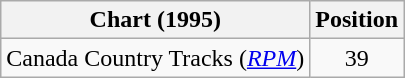<table class="wikitable sortable">
<tr>
<th scope="col">Chart (1995)</th>
<th scope="col">Position</th>
</tr>
<tr>
<td>Canada Country Tracks (<em><a href='#'>RPM</a></em>)</td>
<td align="center">39</td>
</tr>
</table>
